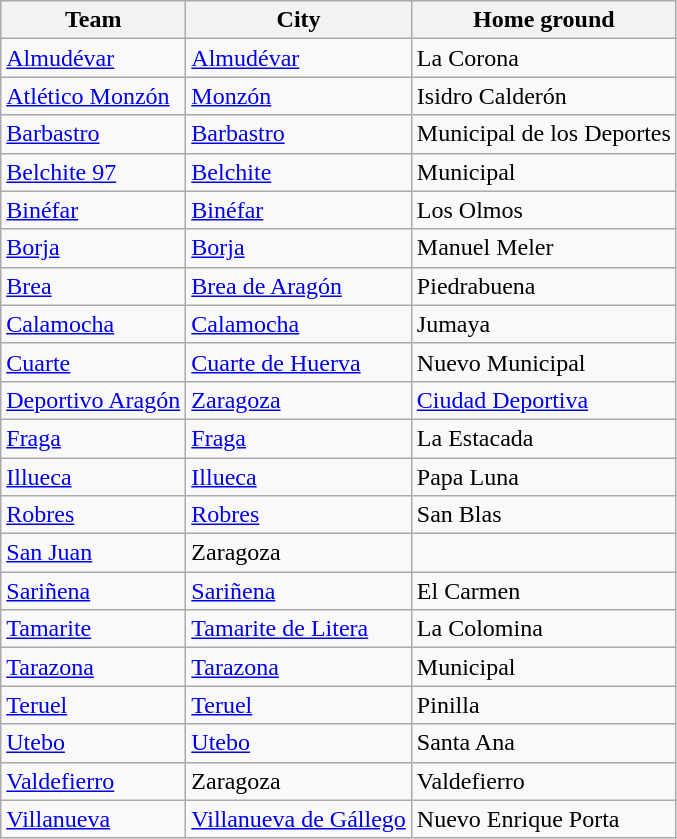<table class="wikitable sortable">
<tr>
<th>Team</th>
<th>City</th>
<th>Home ground</th>
</tr>
<tr>
<td><a href='#'>Almudévar</a></td>
<td><a href='#'>Almudévar</a></td>
<td>La Corona</td>
</tr>
<tr>
<td><a href='#'>Atlético Monzón</a></td>
<td><a href='#'>Monzón</a></td>
<td>Isidro Calderón</td>
</tr>
<tr>
<td><a href='#'>Barbastro</a></td>
<td><a href='#'>Barbastro</a></td>
<td>Municipal de los Deportes</td>
</tr>
<tr>
<td><a href='#'>Belchite 97</a></td>
<td><a href='#'>Belchite</a></td>
<td>Municipal</td>
</tr>
<tr>
<td><a href='#'>Binéfar</a></td>
<td><a href='#'>Binéfar</a></td>
<td>Los Olmos</td>
</tr>
<tr>
<td><a href='#'>Borja</a></td>
<td><a href='#'>Borja</a></td>
<td>Manuel Meler</td>
</tr>
<tr>
<td><a href='#'>Brea</a></td>
<td><a href='#'>Brea de Aragón</a></td>
<td>Piedrabuena</td>
</tr>
<tr>
<td><a href='#'>Calamocha</a></td>
<td><a href='#'>Calamocha</a></td>
<td>Jumaya</td>
</tr>
<tr>
<td><a href='#'>Cuarte</a></td>
<td><a href='#'>Cuarte de Huerva</a></td>
<td>Nuevo Municipal</td>
</tr>
<tr>
<td><a href='#'>Deportivo Aragón</a></td>
<td><a href='#'>Zaragoza</a></td>
<td><a href='#'>Ciudad Deportiva</a></td>
</tr>
<tr>
<td><a href='#'>Fraga</a></td>
<td><a href='#'>Fraga</a></td>
<td>La Estacada</td>
</tr>
<tr>
<td><a href='#'>Illueca</a></td>
<td><a href='#'>Illueca</a></td>
<td>Papa Luna</td>
</tr>
<tr>
<td><a href='#'>Robres</a></td>
<td><a href='#'>Robres</a></td>
<td>San Blas</td>
</tr>
<tr>
<td><a href='#'>San Juan</a></td>
<td>Zaragoza</td>
<td></td>
</tr>
<tr>
<td><a href='#'>Sariñena</a></td>
<td><a href='#'>Sariñena</a></td>
<td>El Carmen</td>
</tr>
<tr>
<td><a href='#'>Tamarite</a></td>
<td><a href='#'>Tamarite de Litera</a></td>
<td>La Colomina</td>
</tr>
<tr>
<td><a href='#'>Tarazona</a></td>
<td><a href='#'>Tarazona</a></td>
<td>Municipal</td>
</tr>
<tr>
<td><a href='#'>Teruel</a></td>
<td><a href='#'>Teruel</a></td>
<td>Pinilla</td>
</tr>
<tr>
<td><a href='#'>Utebo</a></td>
<td><a href='#'>Utebo</a></td>
<td>Santa Ana</td>
</tr>
<tr>
<td><a href='#'>Valdefierro</a></td>
<td>Zaragoza</td>
<td>Valdefierro</td>
</tr>
<tr>
<td><a href='#'>Villanueva</a></td>
<td><a href='#'>Villanueva de Gállego</a></td>
<td>Nuevo Enrique Porta</td>
</tr>
</table>
